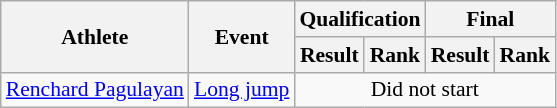<table class="wikitable" style="font-size:90%; text-align:center">
<tr>
<th rowspan="2">Athlete</th>
<th rowspan="2">Event</th>
<th colspan="2">Qualification</th>
<th colspan="2">Final</th>
</tr>
<tr>
<th>Result</th>
<th>Rank</th>
<th>Result</th>
<th>Rank</th>
</tr>
<tr>
<td align="left"><a href='#'>Renchard Pagulayan</a></td>
<td align="left"><a href='#'>Long jump</a></td>
<td colspan="6">Did not start</td>
</tr>
</table>
